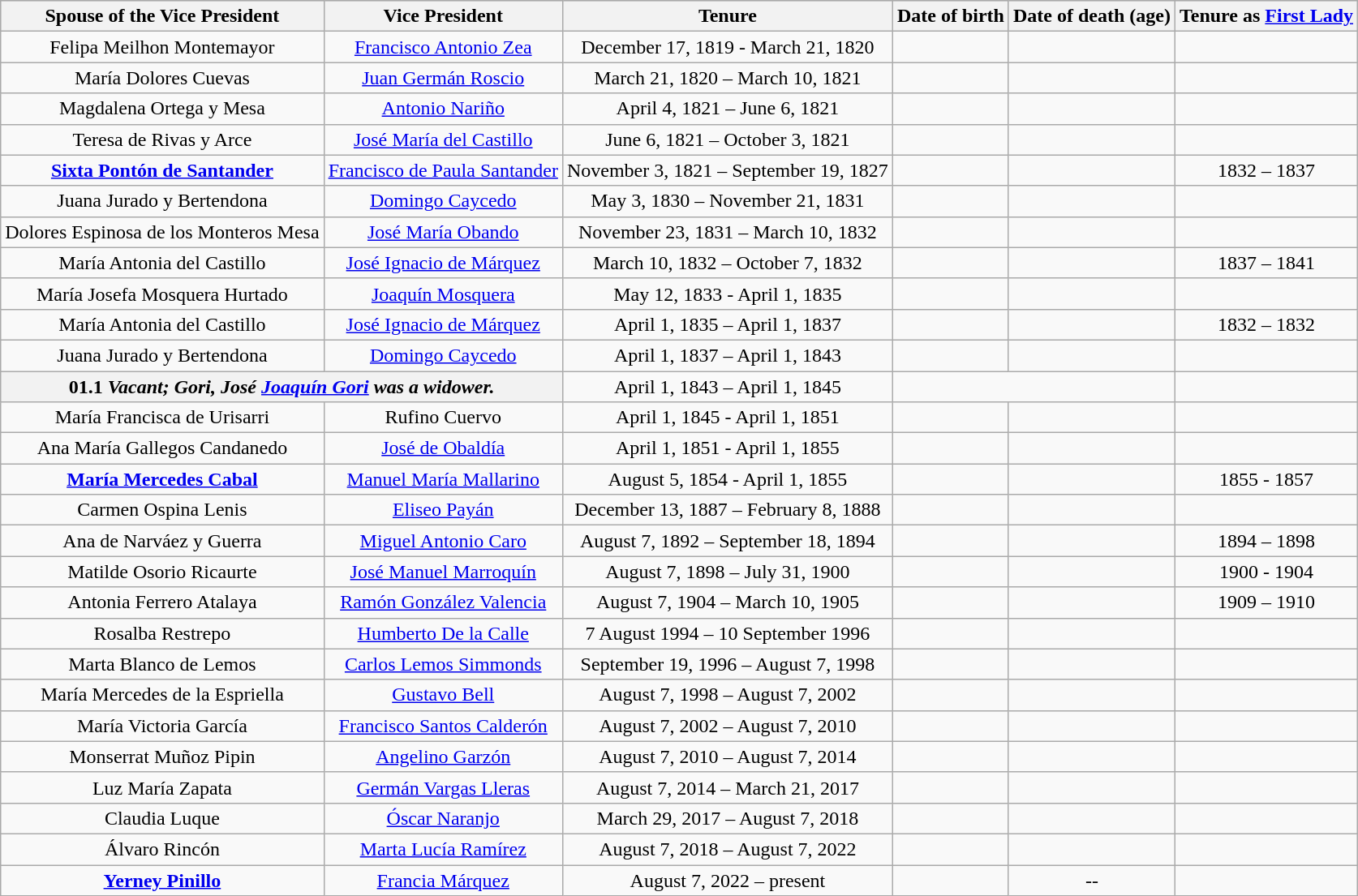<table class="sortable wikitable" style="text-align:center;">
<tr style="background:#cccccc">
<th>Spouse of the Vice President</th>
<th>Vice President</th>
<th class="unsortable">Tenure</th>
<th>Date of birth</th>
<th>Date of death (age)</th>
<th>Tenure as <a href='#'>First Lady</a></th>
</tr>
<tr>
<td>Felipa Meilhon Montemayor</td>
<td><a href='#'>Francisco Antonio Zea</a></td>
<td>December 17, 1819 - March 21, 1820</td>
<td></td>
<td></td>
<td></td>
</tr>
<tr>
<td>María Dolores Cuevas</td>
<td><a href='#'>Juan Germán Roscio</a></td>
<td>March 21, 1820 – March 10, 1821</td>
<td></td>
<td></td>
<td></td>
</tr>
<tr>
<td>Magdalena Ortega y Mesa</td>
<td><a href='#'>Antonio Nariño</a></td>
<td>April 4, 1821 – June 6, 1821</td>
<td></td>
<td></td>
<td></td>
</tr>
<tr>
<td>Teresa de Rivas y Arce</td>
<td><a href='#'>José María del Castillo</a></td>
<td>June 6, 1821 – October 3, 1821</td>
<td></td>
<td></td>
<td></td>
</tr>
<tr>
<td><strong><a href='#'>Sixta Pontón de Santander</a></strong></td>
<td><a href='#'>Francisco de Paula Santander</a></td>
<td>November 3, 1821 – September 19, 1827</td>
<td></td>
<td></td>
<td>1832 – 1837</td>
</tr>
<tr>
<td>Juana Jurado y Bertendona</td>
<td><a href='#'>Domingo Caycedo</a></td>
<td>May 3, 1830 – November 21, 1831</td>
<td></td>
<td></td>
<td></td>
</tr>
<tr>
<td>Dolores Espinosa de los Monteros Mesa</td>
<td><a href='#'>José María Obando</a></td>
<td>November 23, 1831 – March 10, 1832</td>
<td></td>
<td></td>
<td></td>
</tr>
<tr>
<td>María Antonia del Castillo</td>
<td><a href='#'>José Ignacio de Márquez</a></td>
<td>March 10, 1832 – October 7, 1832</td>
<td></td>
<td></td>
<td>1837 – 1841</td>
</tr>
<tr>
<td>María Josefa Mosquera Hurtado</td>
<td><a href='#'>Joaquín Mosquera</a></td>
<td>May 12, 1833 - April 1, 1835</td>
<td></td>
<td></td>
<td></td>
</tr>
<tr>
<td>María Antonia del Castillo</td>
<td><a href='#'>José Ignacio de Márquez</a></td>
<td>April 1, 1835 – April 1, 1837</td>
<td></td>
<td></td>
<td>1832 – 1832</td>
</tr>
<tr>
<td>Juana Jurado y Bertendona</td>
<td><a href='#'>Domingo Caycedo</a></td>
<td>April 1, 1837 – April 1, 1843</td>
<td></td>
<td></td>
<td></td>
</tr>
<tr>
<th colspan="2"><span>01.1</span> <em>Vacant; <span>Gori, José</span> <a href='#'>Joaquín Gori</a> was a widower.</em></th>
<td>April 1, 1843 – April 1, 1845</td>
<td colspan="2"></td>
</tr>
<tr>
<td>María Francisca de Urisarri</td>
<td>Rufino Cuervo</td>
<td>April 1, 1845 - April 1, 1851</td>
<td></td>
<td></td>
<td></td>
</tr>
<tr>
<td>Ana María Gallegos Candanedo</td>
<td><a href='#'>José de Obaldía</a></td>
<td>April 1, 1851 - April 1, 1855</td>
<td></td>
<td></td>
<td></td>
</tr>
<tr>
<td><strong><a href='#'>María Mercedes Cabal</a></strong></td>
<td><a href='#'>Manuel María Mallarino</a></td>
<td>August 5, 1854 - April 1, 1855</td>
<td></td>
<td></td>
<td>1855 - 1857</td>
</tr>
<tr>
<td>Carmen Ospina Lenis</td>
<td><a href='#'>Eliseo Payán</a></td>
<td>December 13, 1887 – February 8, 1888</td>
<td></td>
<td></td>
<td></td>
</tr>
<tr>
<td>Ana de Narváez y Guerra</td>
<td><a href='#'>Miguel Antonio Caro</a></td>
<td>August 7, 1892 – September 18, 1894</td>
<td></td>
<td></td>
<td>1894 – 1898</td>
</tr>
<tr>
<td>Matilde Osorio Ricaurte</td>
<td><a href='#'>José Manuel Marroquín</a></td>
<td>August 7, 1898 – July 31, 1900</td>
<td></td>
<td></td>
<td>1900 - 1904</td>
</tr>
<tr>
<td>Antonia Ferrero Atalaya</td>
<td><a href='#'>Ramón González Valencia</a></td>
<td>August 7, 1904 – March 10, 1905</td>
<td></td>
<td></td>
<td>1909 – 1910</td>
</tr>
<tr>
<td>Rosalba Restrepo</td>
<td><a href='#'>Humberto De la Calle</a></td>
<td>7 August 1994 – 10 September 1996</td>
<td></td>
<td></td>
<td></td>
</tr>
<tr>
<td>Marta Blanco de Lemos</td>
<td><a href='#'>Carlos Lemos Simmonds</a></td>
<td>September 19, 1996 – August 7, 1998</td>
<td></td>
<td></td>
<td></td>
</tr>
<tr>
<td>María Mercedes de la Espriella</td>
<td><a href='#'>Gustavo Bell</a></td>
<td>August 7, 1998 – August 7, 2002</td>
<td></td>
<td></td>
<td></td>
</tr>
<tr>
<td>María Victoria García</td>
<td><a href='#'>Francisco Santos Calderón</a></td>
<td>August 7, 2002 – August 7, 2010</td>
<td></td>
<td></td>
<td></td>
</tr>
<tr>
<td>Monserrat Muñoz Pipin</td>
<td><a href='#'>Angelino Garzón</a></td>
<td>August 7, 2010 – August 7, 2014</td>
<td></td>
<td></td>
<td></td>
</tr>
<tr>
<td>Luz María Zapata</td>
<td><a href='#'>Germán Vargas Lleras</a></td>
<td>August 7, 2014 – March 21, 2017</td>
<td></td>
<td></td>
<td></td>
</tr>
<tr>
<td>Claudia Luque</td>
<td><a href='#'>Óscar Naranjo</a></td>
<td>March 29, 2017 – August 7, 2018</td>
<td></td>
<td></td>
<td></td>
</tr>
<tr>
<td>Álvaro Rincón</td>
<td><a href='#'>Marta Lucía Ramírez</a></td>
<td>August 7, 2018 – August 7, 2022</td>
<td></td>
<td></td>
<td></td>
</tr>
<tr>
<td><strong><a href='#'>Yerney Pinillo</a></strong></td>
<td><a href='#'>Francia Márquez</a></td>
<td>August 7, 2022 – present</td>
<td></td>
<td><span>--</span></td>
</tr>
</table>
